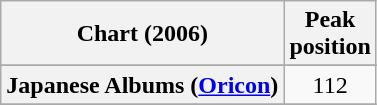<table class="wikitable sortable plainrowheaders" style="text-align:center;">
<tr>
<th scope="col">Chart (2006)</th>
<th scope="col">Peak<br>position</th>
</tr>
<tr>
</tr>
<tr>
</tr>
<tr>
<th scope="row">Japanese Albums (<a href='#'>Oricon</a>)</th>
<td style="text-align:center;">112</td>
</tr>
<tr>
</tr>
</table>
